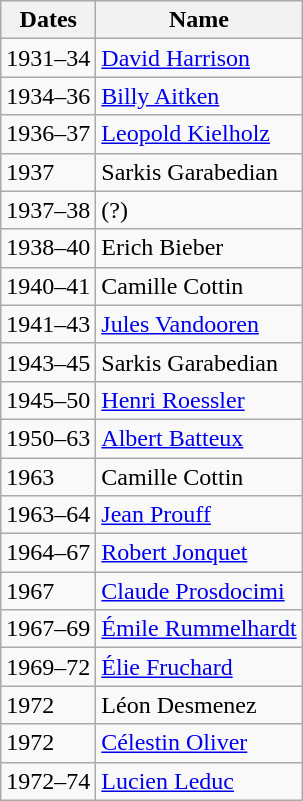<table class="wikitable">
<tr>
<th>Dates</th>
<th>Name</th>
</tr>
<tr>
<td>1931–34</td>
<td> <a href='#'>David Harrison</a></td>
</tr>
<tr>
<td>1934–36</td>
<td> <a href='#'>Billy Aitken</a></td>
</tr>
<tr>
<td>1936–37</td>
<td> <a href='#'>Leopold Kielholz</a></td>
</tr>
<tr>
<td>1937</td>
<td> Sarkis Garabedian</td>
</tr>
<tr>
<td>1937–38</td>
<td> (?) </td>
</tr>
<tr>
<td>1938–40</td>
<td> Erich Bieber</td>
</tr>
<tr>
<td>1940–41</td>
<td> Camille Cottin</td>
</tr>
<tr>
<td>1941–43</td>
<td> <a href='#'>Jules Vandooren</a></td>
</tr>
<tr>
<td>1943–45</td>
<td> Sarkis Garabedian</td>
</tr>
<tr>
<td>1945–50</td>
<td> <a href='#'>Henri Roessler</a></td>
</tr>
<tr>
<td>1950–63</td>
<td> <a href='#'>Albert Batteux</a></td>
</tr>
<tr>
<td>1963</td>
<td> Camille Cottin</td>
</tr>
<tr>
<td>1963–64</td>
<td> <a href='#'>Jean Prouff</a></td>
</tr>
<tr>
<td>1964–67</td>
<td> <a href='#'>Robert Jonquet</a></td>
</tr>
<tr>
<td>1967</td>
<td> <a href='#'>Claude Prosdocimi</a></td>
</tr>
<tr>
<td>1967–69</td>
<td> <a href='#'>Émile Rummelhardt</a></td>
</tr>
<tr>
<td>1969–72</td>
<td> <a href='#'>Élie Fruchard</a></td>
</tr>
<tr>
<td>1972</td>
<td> Léon Desmenez</td>
</tr>
<tr>
<td>1972</td>
<td> <a href='#'>Célestin Oliver</a></td>
</tr>
<tr>
<td>1972–74</td>
<td> <a href='#'>Lucien Leduc</a></td>
</tr>
</table>
